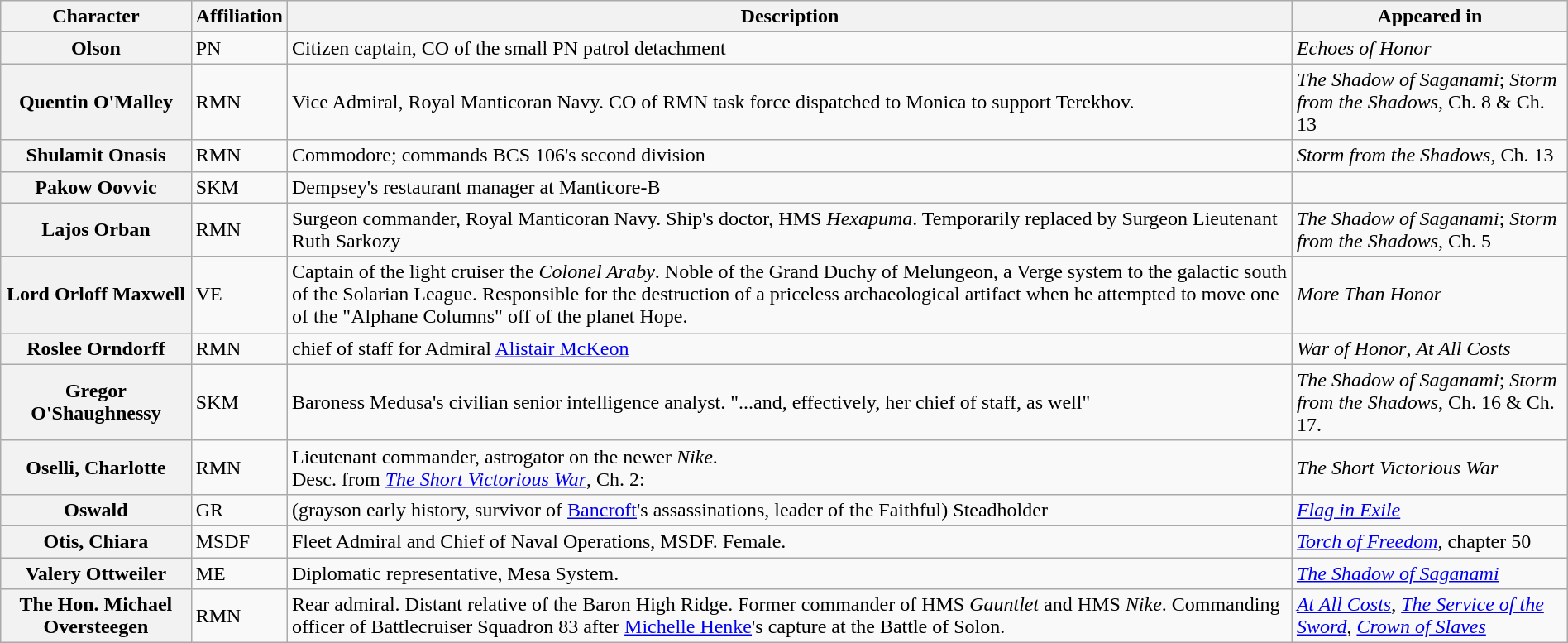<table class="wikitable" style="width: 100%">
<tr>
<th>Character</th>
<th>Affiliation</th>
<th>Description</th>
<th>Appeared in</th>
</tr>
<tr>
<th>Olson</th>
<td>PN</td>
<td>Citizen captain, CO of the small PN patrol detachment</td>
<td><em>Echoes of Honor</em></td>
</tr>
<tr>
<th>Quentin O'Malley</th>
<td>RMN</td>
<td>Vice Admiral, Royal Manticoran Navy. CO of RMN task force dispatched to Monica to support Terekhov. </td>
<td><em>The Shadow of Saganami</em>; <em>Storm from the Shadows</em>, Ch. 8 & Ch. 13</td>
</tr>
<tr>
<th>Shulamit Onasis</th>
<td>RMN</td>
<td>Commodore; commands BCS 106's second division</td>
<td><em>Storm from the Shadows</em>, Ch. 13</td>
</tr>
<tr>
<th>Pakow Oovvic</th>
<td>SKM</td>
<td>Dempsey's restaurant manager at Manticore-B</td>
<td></td>
</tr>
<tr>
<th>Lajos Orban</th>
<td>RMN</td>
<td>Surgeon commander, Royal Manticoran Navy. Ship's doctor, HMS <em>Hexapuma</em>. Temporarily replaced by Surgeon Lieutenant Ruth Sarkozy</td>
<td><em>The Shadow of Saganami</em>; <em>Storm from the Shadows</em>, Ch. 5</td>
</tr>
<tr>
<th>Lord Orloff Maxwell</th>
<td>VE</td>
<td>Captain of the light cruiser the <em>Colonel Araby</em>. Noble of the Grand Duchy of Melungeon, a Verge system to the galactic south of the Solarian League. Responsible for the destruction of a priceless archaeological artifact when he attempted to move one of the "Alphane Columns" off of the planet Hope.</td>
<td><em>More Than Honor</em></td>
</tr>
<tr>
<th>Roslee Orndorff</th>
<td>RMN</td>
<td>chief of staff for Admiral <a href='#'>Alistair McKeon</a></td>
<td><em>War of Honor</em>, <em>At All Costs</em></td>
</tr>
<tr>
<th>Gregor O'Shaughnessy</th>
<td>SKM</td>
<td>Baroness Medusa's civilian senior intelligence analyst. "...and, effectively, her chief of staff, as well"<br></td>
<td><em>The Shadow of Saganami</em>; <em>Storm from the Shadows</em>, Ch. 16 & Ch. 17.</td>
</tr>
<tr>
<th>Oselli, Charlotte</th>
<td>RMN</td>
<td>Lieutenant commander, astrogator on the newer <em>Nike</em>.<br>Desc. from <em><a href='#'>The Short Victorious War</a></em>, Ch. 2: </td>
<td><em>The Short Victorious War</em></td>
</tr>
<tr>
<th>Oswald</th>
<td>GR</td>
<td>(grayson early history, survivor of <a href='#'>Bancroft</a>'s assassinations, leader of the Faithful) Steadholder</td>
<td><em><a href='#'>Flag in Exile</a></em></td>
</tr>
<tr>
<th>Otis, Chiara</th>
<td>MSDF</td>
<td>Fleet Admiral and Chief of Naval Operations, MSDF.  Female.</td>
<td><em><a href='#'>Torch of Freedom</a></em>, chapter 50</td>
</tr>
<tr>
<th>Valery Ottweiler</th>
<td>ME</td>
<td>Diplomatic representative, Mesa System.</td>
<td><em><a href='#'>The Shadow of Saganami</a></em></td>
</tr>
<tr>
<th>The Hon. Michael Oversteegen</th>
<td>RMN</td>
<td>Rear admiral. Distant relative of the Baron High Ridge. Former commander of HMS <em>Gauntlet</em> and HMS <em>Nike</em>. Commanding officer of Battlecruiser Squadron 83 after <a href='#'>Michelle Henke</a>'s capture at the Battle of Solon.</td>
<td><em><a href='#'>At All Costs</a></em>, <em><a href='#'>The Service of the Sword</a></em>, <em><a href='#'>Crown of Slaves</a></em></td>
</tr>
</table>
